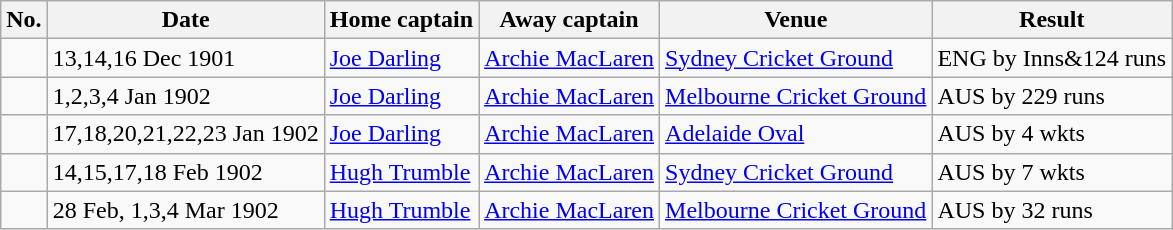<table class="wikitable">
<tr>
<th>No.</th>
<th>Date</th>
<th>Home captain</th>
<th>Away captain</th>
<th>Venue</th>
<th>Result</th>
</tr>
<tr>
<td></td>
<td>13,14,16 Dec 1901</td>
<td><a href='#'>Joe Darling</a></td>
<td><a href='#'>Archie MacLaren</a></td>
<td><a href='#'>Sydney Cricket Ground</a></td>
<td>ENG by Inns&124 runs</td>
</tr>
<tr>
<td></td>
<td>1,2,3,4 Jan 1902</td>
<td><a href='#'>Joe Darling</a></td>
<td><a href='#'>Archie MacLaren</a></td>
<td><a href='#'>Melbourne Cricket Ground</a></td>
<td>AUS by 229 runs</td>
</tr>
<tr>
<td></td>
<td>17,18,20,21,22,23 Jan 1902</td>
<td><a href='#'>Joe Darling</a></td>
<td><a href='#'>Archie MacLaren</a></td>
<td><a href='#'>Adelaide Oval</a></td>
<td>AUS by 4 wkts</td>
</tr>
<tr>
<td></td>
<td>14,15,17,18 Feb 1902</td>
<td><a href='#'>Hugh Trumble</a></td>
<td><a href='#'>Archie MacLaren</a></td>
<td><a href='#'>Sydney Cricket Ground</a></td>
<td>AUS by 7 wkts</td>
</tr>
<tr>
<td></td>
<td>28 Feb, 1,3,4 Mar 1902</td>
<td><a href='#'>Hugh Trumble</a></td>
<td><a href='#'>Archie MacLaren</a></td>
<td><a href='#'>Melbourne Cricket Ground</a></td>
<td>AUS by 32 runs</td>
</tr>
</table>
